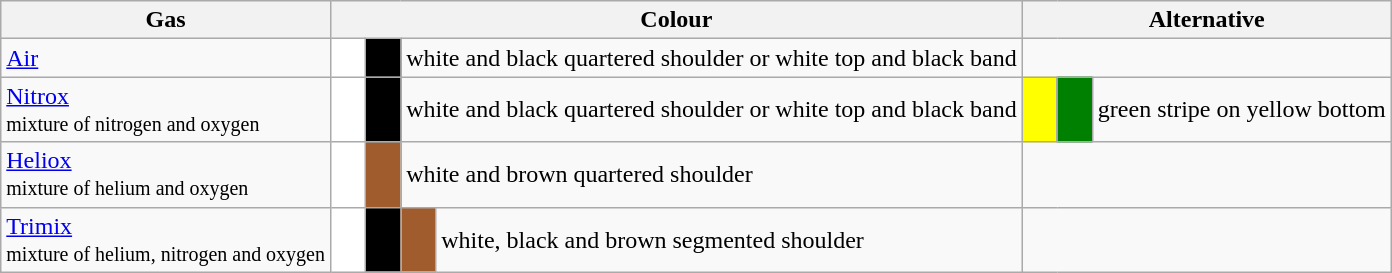<table class="wikitable">
<tr>
<th>Gas</th>
<th colspan=4>Colour</th>
<th colspan=3>Alternative</th>
</tr>
<tr>
<td><a href='#'>Air</a></td>
<td bgcolor="white"></td>
<td style=width:1em; bgcolor="black"></td>
<td colspan=2>white and black quartered shoulder or white top and black band</td>
<td colspan=3></td>
</tr>
<tr>
<td><a href='#'>Nitrox</a><br><small>mixture of nitrogen and oxygen</small></td>
<td style=width:1em; bgcolor="white"></td>
<td bgcolor="black"></td>
<td colspan=2>white and black quartered shoulder or white top and black band</td>
<td style=width:1em; bgcolor="yellow"></td>
<td style=width:1em; bgcolor="green"></td>
<td>green stripe on yellow bottom</td>
</tr>
<tr>
<td><a href='#'>Heliox</a><br><small>mixture of helium and oxygen</small></td>
<td bgcolor="white"></td>
<td bgcolor="#a15c2e"></td>
<td colspan=2>white and brown quartered shoulder</td>
<td colspan=3></td>
</tr>
<tr>
<td><a href='#'>Trimix</a><br><small>mixture of helium, nitrogen and oxygen</small></td>
<td bgcolor="white"></td>
<td bgcolor="black"></td>
<td style=width:1em; bgcolor="#a15c2e"></td>
<td>white, black and brown segmented shoulder</td>
<td colspan=3></td>
</tr>
</table>
